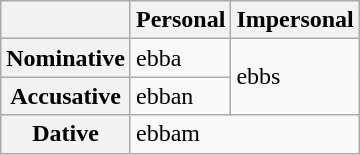<table class="wikitable">
<tr>
<th></th>
<th>Personal</th>
<th>Impersonal</th>
</tr>
<tr>
<th>Nominative</th>
<td>ebba</td>
<td rowspan="2">ebbs</td>
</tr>
<tr>
<th>Accusative</th>
<td>ebban</td>
</tr>
<tr>
<th>Dative</th>
<td colspan="2">ebbam</td>
</tr>
</table>
